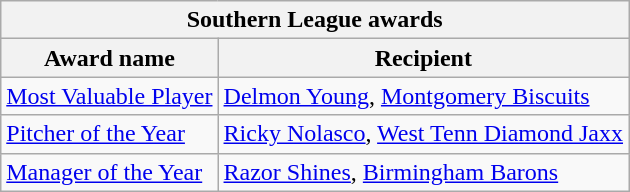<table class="wikitable">
<tr>
<th colspan="2">Southern League awards</th>
</tr>
<tr>
<th>Award name</th>
<th>Recipient</th>
</tr>
<tr>
<td><a href='#'>Most Valuable Player</a></td>
<td><a href='#'>Delmon Young</a>, <a href='#'>Montgomery Biscuits</a></td>
</tr>
<tr>
<td><a href='#'>Pitcher of the Year</a></td>
<td><a href='#'>Ricky Nolasco</a>, <a href='#'>West Tenn Diamond Jaxx</a></td>
</tr>
<tr>
<td><a href='#'>Manager of the Year</a></td>
<td><a href='#'>Razor Shines</a>, <a href='#'>Birmingham Barons</a></td>
</tr>
</table>
